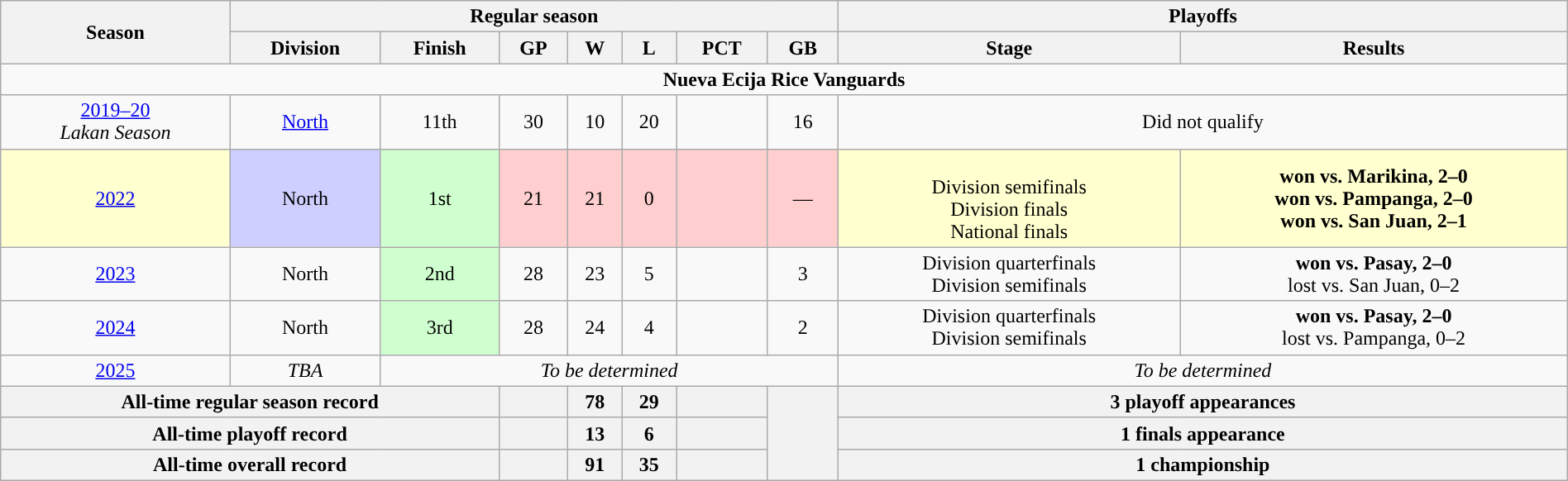<table class=wikitable style="width:100%; text-align:center">
<tr>
<th rowspan="2">Season</th>
<th colspan="7">Regular season</th>
<th colspan="2">Playoffs</th>
</tr>
<tr>
<th>Division</th>
<th>Finish</th>
<th>GP</th>
<th>W</th>
<th>L</th>
<th>PCT</th>
<th>GB</th>
<th>Stage</th>
<th>Results</th>
</tr>
<tr>
<td colspan=10><span><strong>Nueva Ecija Rice Vanguards</strong></span></td>
</tr>
<tr>
<td><a href='#'>2019–20</a> <br> <em>Lakan Season</em></td>
<td><a href='#'>North</a></td>
<td>11th</td>
<td>30</td>
<td>10</td>
<td>20</td>
<td></td>
<td>16</td>
<td colspan="2">Did not qualify</td>
</tr>
<tr>
<td bgcolor="FFFFCF"><a href='#'>2022</a></td>
<td bgcolor="CFCFFF">North</td>
<td bgcolor="CFFFCF">1st</td>
<td bgcolor="FFCFCF">21</td>
<td bgcolor="FFCFCF">21</td>
<td bgcolor="FFCFCF">0</td>
<td bgcolor="FFCFCF"></td>
<td bgcolor="FFCFCF">—</td>
<td bgcolor="FFFFCF"> <br> Division semifinals <br> Division finals <br> National finals</td>
<td bgcolor="FFFFCF"><strong>won vs. Marikina, 2–0</strong> <br> <strong>won vs. Pampanga, 2–0</strong> <br> <strong>won vs. San Juan, 2–1</strong> <br> </td>
</tr>
<tr>
<td><a href='#'>2023</a></td>
<td>North</td>
<td bgcolor="CFFFCF">2nd</td>
<td>28</td>
<td>23</td>
<td>5</td>
<td></td>
<td>3</td>
<td>Division quarterfinals <br> Division semifinals</td>
<td><strong>won vs. Pasay, 2–0</strong> <br> lost vs. San Juan, 0–2</td>
</tr>
<tr>
<td><a href='#'>2024</a></td>
<td>North</td>
<td bgcolor="CFFFCF">3rd</td>
<td>28</td>
<td>24</td>
<td>4</td>
<td></td>
<td>2</td>
<td>Division quarterfinals<br>Division semifinals</td>
<td><strong>won vs. Pasay, 2–0</strong><br>lost vs. Pampanga, 0–2</td>
</tr>
<tr>
<td><a href='#'>2025</a></td>
<td><em>TBA</em></td>
<td colspan=6><em>To be determined</em></td>
<td colspan=2><em>To be determined</em></td>
</tr>
<tr>
<th colspan="3">All-time regular season record</th>
<th></th>
<th>78</th>
<th>29</th>
<th></th>
<th rowspan="3"></th>
<th colspan=2">3 playoff appearances</th>
</tr>
<tr>
<th colspan="3">All-time playoff record</th>
<th></th>
<th>13</th>
<th>6</th>
<th></th>
<th colspan=2">1 finals appearance</th>
</tr>
<tr>
<th colspan="3">All-time overall record</th>
<th></th>
<th>91</th>
<th>35</th>
<th></th>
<th colspan=2">1 championship</th>
</tr>
</table>
